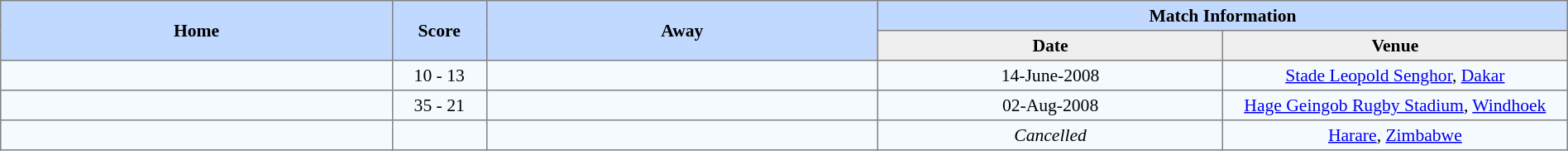<table border=1 style="border-collapse:collapse; font-size:90%; text-align:center;" cellpadding=3 cellspacing=0 width=100%>
<tr bgcolor=#C1D8FF>
<th rowspan=2 width=25%>Home</th>
<th rowspan=2 width=6%>Score</th>
<th rowspan=2 width=25%>Away</th>
<th colspan=6>Match Information</th>
</tr>
<tr bgcolor=#EFEFEF>
<th width=22%>Date</th>
<th width=22%>Venue</th>
</tr>
<tr bgcolor=#F5FAFF>
<td align="right"></td>
<td>10 - 13</td>
<td align="left"><strong></strong></td>
<td>14-June-2008</td>
<td><a href='#'>Stade Leopold Senghor</a>, <a href='#'>Dakar</a></td>
</tr>
<tr bgcolor=#F5FAFF>
<td align="right"><strong></strong></td>
<td>35 - 21</td>
<td align="left"></td>
<td>02-Aug-2008</td>
<td><a href='#'>Hage Geingob Rugby Stadium</a>, <a href='#'>Windhoek</a></td>
</tr>
<tr bgcolor=#F5FAFF>
<td align="right"></td>
<td></td>
<td align="left"></td>
<td><em>Cancelled</em></td>
<td><a href='#'>Harare</a>, <a href='#'>Zimbabwe</a></td>
</tr>
</table>
